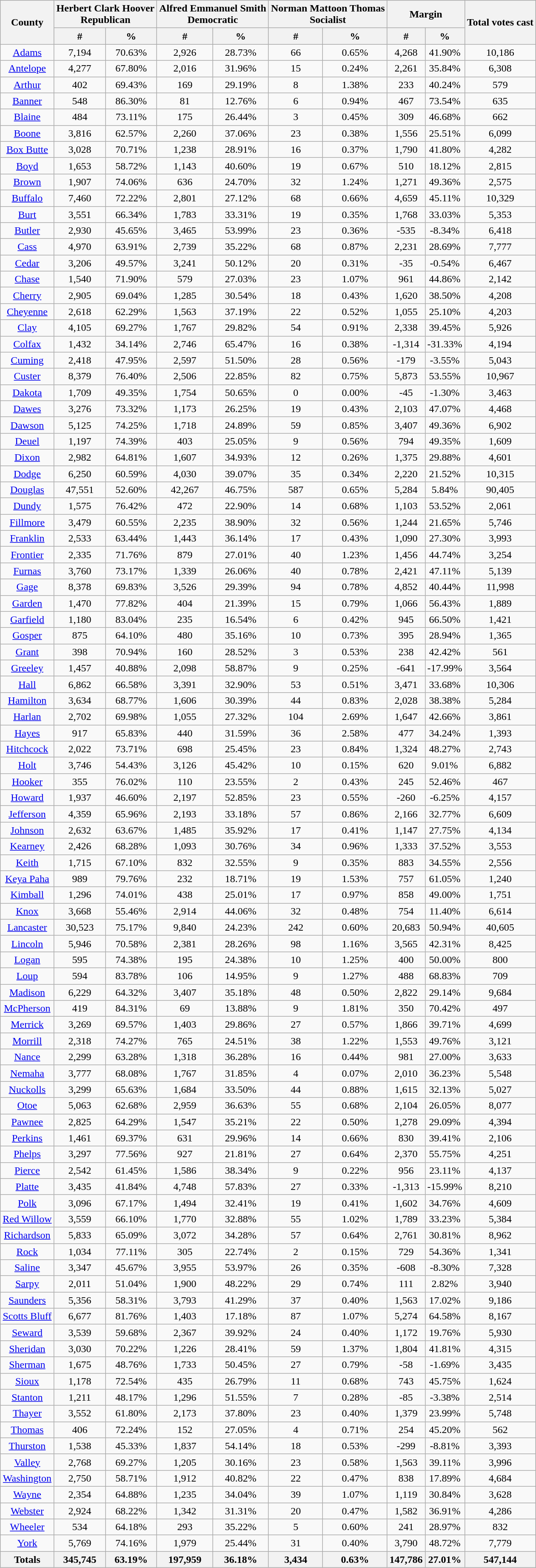<table class="wikitable sortable">
<tr>
<th rowspan="2">County</th>
<th colspan="2">Herbert Clark Hoover<br>Republican</th>
<th colspan="2">Alfred Emmanuel Smith<br>Democratic</th>
<th colspan="2">Norman Mattoon Thomas<br>Socialist</th>
<th colspan="2">Margin</th>
<th rowspan="2">Total votes cast</th>
</tr>
<tr bgcolor="lightgrey">
<th data-sort-type="number">#</th>
<th data-sort-type="number">%</th>
<th data-sort-type="number">#</th>
<th data-sort-type="number">%</th>
<th data-sort-type="number">#</th>
<th data-sort-type="number">%</th>
<th data-sort-type="number">#</th>
<th data-sort-type="number">%</th>
</tr>
<tr style="text-align:center;">
<td><a href='#'>Adams</a></td>
<td>7,194</td>
<td>70.63%</td>
<td>2,926</td>
<td>28.73%</td>
<td>66</td>
<td>0.65%</td>
<td>4,268</td>
<td>41.90%</td>
<td>10,186</td>
</tr>
<tr style="text-align:center;">
<td><a href='#'>Antelope</a></td>
<td>4,277</td>
<td>67.80%</td>
<td>2,016</td>
<td>31.96%</td>
<td>15</td>
<td>0.24%</td>
<td>2,261</td>
<td>35.84%</td>
<td>6,308</td>
</tr>
<tr style="text-align:center;">
<td><a href='#'>Arthur</a></td>
<td>402</td>
<td>69.43%</td>
<td>169</td>
<td>29.19%</td>
<td>8</td>
<td>1.38%</td>
<td>233</td>
<td>40.24%</td>
<td>579</td>
</tr>
<tr style="text-align:center;">
<td><a href='#'>Banner</a></td>
<td>548</td>
<td>86.30%</td>
<td>81</td>
<td>12.76%</td>
<td>6</td>
<td>0.94%</td>
<td>467</td>
<td>73.54%</td>
<td>635</td>
</tr>
<tr style="text-align:center;">
<td><a href='#'>Blaine</a></td>
<td>484</td>
<td>73.11%</td>
<td>175</td>
<td>26.44%</td>
<td>3</td>
<td>0.45%</td>
<td>309</td>
<td>46.68%</td>
<td>662</td>
</tr>
<tr style="text-align:center;">
<td><a href='#'>Boone</a></td>
<td>3,816</td>
<td>62.57%</td>
<td>2,260</td>
<td>37.06%</td>
<td>23</td>
<td>0.38%</td>
<td>1,556</td>
<td>25.51%</td>
<td>6,099</td>
</tr>
<tr style="text-align:center;">
<td><a href='#'>Box Butte</a></td>
<td>3,028</td>
<td>70.71%</td>
<td>1,238</td>
<td>28.91%</td>
<td>16</td>
<td>0.37%</td>
<td>1,790</td>
<td>41.80%</td>
<td>4,282</td>
</tr>
<tr style="text-align:center;">
<td><a href='#'>Boyd</a></td>
<td>1,653</td>
<td>58.72%</td>
<td>1,143</td>
<td>40.60%</td>
<td>19</td>
<td>0.67%</td>
<td>510</td>
<td>18.12%</td>
<td>2,815</td>
</tr>
<tr style="text-align:center;">
<td><a href='#'>Brown</a></td>
<td>1,907</td>
<td>74.06%</td>
<td>636</td>
<td>24.70%</td>
<td>32</td>
<td>1.24%</td>
<td>1,271</td>
<td>49.36%</td>
<td>2,575</td>
</tr>
<tr style="text-align:center;">
<td><a href='#'>Buffalo</a></td>
<td>7,460</td>
<td>72.22%</td>
<td>2,801</td>
<td>27.12%</td>
<td>68</td>
<td>0.66%</td>
<td>4,659</td>
<td>45.11%</td>
<td>10,329</td>
</tr>
<tr style="text-align:center;">
<td><a href='#'>Burt</a></td>
<td>3,551</td>
<td>66.34%</td>
<td>1,783</td>
<td>33.31%</td>
<td>19</td>
<td>0.35%</td>
<td>1,768</td>
<td>33.03%</td>
<td>5,353</td>
</tr>
<tr style="text-align:center;">
<td><a href='#'>Butler</a></td>
<td>2,930</td>
<td>45.65%</td>
<td>3,465</td>
<td>53.99%</td>
<td>23</td>
<td>0.36%</td>
<td>-535</td>
<td>-8.34%</td>
<td>6,418</td>
</tr>
<tr style="text-align:center;">
<td><a href='#'>Cass</a></td>
<td>4,970</td>
<td>63.91%</td>
<td>2,739</td>
<td>35.22%</td>
<td>68</td>
<td>0.87%</td>
<td>2,231</td>
<td>28.69%</td>
<td>7,777</td>
</tr>
<tr style="text-align:center;">
<td><a href='#'>Cedar</a></td>
<td>3,206</td>
<td>49.57%</td>
<td>3,241</td>
<td>50.12%</td>
<td>20</td>
<td>0.31%</td>
<td>-35</td>
<td>-0.54%</td>
<td>6,467</td>
</tr>
<tr style="text-align:center;">
<td><a href='#'>Chase</a></td>
<td>1,540</td>
<td>71.90%</td>
<td>579</td>
<td>27.03%</td>
<td>23</td>
<td>1.07%</td>
<td>961</td>
<td>44.86%</td>
<td>2,142</td>
</tr>
<tr style="text-align:center;">
<td><a href='#'>Cherry</a></td>
<td>2,905</td>
<td>69.04%</td>
<td>1,285</td>
<td>30.54%</td>
<td>18</td>
<td>0.43%</td>
<td>1,620</td>
<td>38.50%</td>
<td>4,208</td>
</tr>
<tr style="text-align:center;">
<td><a href='#'>Cheyenne</a></td>
<td>2,618</td>
<td>62.29%</td>
<td>1,563</td>
<td>37.19%</td>
<td>22</td>
<td>0.52%</td>
<td>1,055</td>
<td>25.10%</td>
<td>4,203</td>
</tr>
<tr style="text-align:center;">
<td><a href='#'>Clay</a></td>
<td>4,105</td>
<td>69.27%</td>
<td>1,767</td>
<td>29.82%</td>
<td>54</td>
<td>0.91%</td>
<td>2,338</td>
<td>39.45%</td>
<td>5,926</td>
</tr>
<tr style="text-align:center;">
<td><a href='#'>Colfax</a></td>
<td>1,432</td>
<td>34.14%</td>
<td>2,746</td>
<td>65.47%</td>
<td>16</td>
<td>0.38%</td>
<td>-1,314</td>
<td>-31.33%</td>
<td>4,194</td>
</tr>
<tr style="text-align:center;">
<td><a href='#'>Cuming</a></td>
<td>2,418</td>
<td>47.95%</td>
<td>2,597</td>
<td>51.50%</td>
<td>28</td>
<td>0.56%</td>
<td>-179</td>
<td>-3.55%</td>
<td>5,043</td>
</tr>
<tr style="text-align:center;">
<td><a href='#'>Custer</a></td>
<td>8,379</td>
<td>76.40%</td>
<td>2,506</td>
<td>22.85%</td>
<td>82</td>
<td>0.75%</td>
<td>5,873</td>
<td>53.55%</td>
<td>10,967</td>
</tr>
<tr style="text-align:center;">
<td><a href='#'>Dakota</a></td>
<td>1,709</td>
<td>49.35%</td>
<td>1,754</td>
<td>50.65%</td>
<td>0</td>
<td>0.00%</td>
<td>-45</td>
<td>-1.30%</td>
<td>3,463</td>
</tr>
<tr style="text-align:center;">
<td><a href='#'>Dawes</a></td>
<td>3,276</td>
<td>73.32%</td>
<td>1,173</td>
<td>26.25%</td>
<td>19</td>
<td>0.43%</td>
<td>2,103</td>
<td>47.07%</td>
<td>4,468</td>
</tr>
<tr style="text-align:center;">
<td><a href='#'>Dawson</a></td>
<td>5,125</td>
<td>74.25%</td>
<td>1,718</td>
<td>24.89%</td>
<td>59</td>
<td>0.85%</td>
<td>3,407</td>
<td>49.36%</td>
<td>6,902</td>
</tr>
<tr style="text-align:center;">
<td><a href='#'>Deuel</a></td>
<td>1,197</td>
<td>74.39%</td>
<td>403</td>
<td>25.05%</td>
<td>9</td>
<td>0.56%</td>
<td>794</td>
<td>49.35%</td>
<td>1,609</td>
</tr>
<tr style="text-align:center;">
<td><a href='#'>Dixon</a></td>
<td>2,982</td>
<td>64.81%</td>
<td>1,607</td>
<td>34.93%</td>
<td>12</td>
<td>0.26%</td>
<td>1,375</td>
<td>29.88%</td>
<td>4,601</td>
</tr>
<tr style="text-align:center;">
<td><a href='#'>Dodge</a></td>
<td>6,250</td>
<td>60.59%</td>
<td>4,030</td>
<td>39.07%</td>
<td>35</td>
<td>0.34%</td>
<td>2,220</td>
<td>21.52%</td>
<td>10,315</td>
</tr>
<tr style="text-align:center;">
<td><a href='#'>Douglas</a></td>
<td>47,551</td>
<td>52.60%</td>
<td>42,267</td>
<td>46.75%</td>
<td>587</td>
<td>0.65%</td>
<td>5,284</td>
<td>5.84%</td>
<td>90,405</td>
</tr>
<tr style="text-align:center;">
<td><a href='#'>Dundy</a></td>
<td>1,575</td>
<td>76.42%</td>
<td>472</td>
<td>22.90%</td>
<td>14</td>
<td>0.68%</td>
<td>1,103</td>
<td>53.52%</td>
<td>2,061</td>
</tr>
<tr style="text-align:center;">
<td><a href='#'>Fillmore</a></td>
<td>3,479</td>
<td>60.55%</td>
<td>2,235</td>
<td>38.90%</td>
<td>32</td>
<td>0.56%</td>
<td>1,244</td>
<td>21.65%</td>
<td>5,746</td>
</tr>
<tr style="text-align:center;">
<td><a href='#'>Franklin</a></td>
<td>2,533</td>
<td>63.44%</td>
<td>1,443</td>
<td>36.14%</td>
<td>17</td>
<td>0.43%</td>
<td>1,090</td>
<td>27.30%</td>
<td>3,993</td>
</tr>
<tr style="text-align:center;">
<td><a href='#'>Frontier</a></td>
<td>2,335</td>
<td>71.76%</td>
<td>879</td>
<td>27.01%</td>
<td>40</td>
<td>1.23%</td>
<td>1,456</td>
<td>44.74%</td>
<td>3,254</td>
</tr>
<tr style="text-align:center;">
<td><a href='#'>Furnas</a></td>
<td>3,760</td>
<td>73.17%</td>
<td>1,339</td>
<td>26.06%</td>
<td>40</td>
<td>0.78%</td>
<td>2,421</td>
<td>47.11%</td>
<td>5,139</td>
</tr>
<tr style="text-align:center;">
<td><a href='#'>Gage</a></td>
<td>8,378</td>
<td>69.83%</td>
<td>3,526</td>
<td>29.39%</td>
<td>94</td>
<td>0.78%</td>
<td>4,852</td>
<td>40.44%</td>
<td>11,998</td>
</tr>
<tr style="text-align:center;">
<td><a href='#'>Garden</a></td>
<td>1,470</td>
<td>77.82%</td>
<td>404</td>
<td>21.39%</td>
<td>15</td>
<td>0.79%</td>
<td>1,066</td>
<td>56.43%</td>
<td>1,889</td>
</tr>
<tr style="text-align:center;">
<td><a href='#'>Garfield</a></td>
<td>1,180</td>
<td>83.04%</td>
<td>235</td>
<td>16.54%</td>
<td>6</td>
<td>0.42%</td>
<td>945</td>
<td>66.50%</td>
<td>1,421</td>
</tr>
<tr style="text-align:center;">
<td><a href='#'>Gosper</a></td>
<td>875</td>
<td>64.10%</td>
<td>480</td>
<td>35.16%</td>
<td>10</td>
<td>0.73%</td>
<td>395</td>
<td>28.94%</td>
<td>1,365</td>
</tr>
<tr style="text-align:center;">
<td><a href='#'>Grant</a></td>
<td>398</td>
<td>70.94%</td>
<td>160</td>
<td>28.52%</td>
<td>3</td>
<td>0.53%</td>
<td>238</td>
<td>42.42%</td>
<td>561</td>
</tr>
<tr style="text-align:center;">
<td><a href='#'>Greeley</a></td>
<td>1,457</td>
<td>40.88%</td>
<td>2,098</td>
<td>58.87%</td>
<td>9</td>
<td>0.25%</td>
<td>-641</td>
<td>-17.99%</td>
<td>3,564</td>
</tr>
<tr style="text-align:center;">
<td><a href='#'>Hall</a></td>
<td>6,862</td>
<td>66.58%</td>
<td>3,391</td>
<td>32.90%</td>
<td>53</td>
<td>0.51%</td>
<td>3,471</td>
<td>33.68%</td>
<td>10,306</td>
</tr>
<tr style="text-align:center;">
<td><a href='#'>Hamilton</a></td>
<td>3,634</td>
<td>68.77%</td>
<td>1,606</td>
<td>30.39%</td>
<td>44</td>
<td>0.83%</td>
<td>2,028</td>
<td>38.38%</td>
<td>5,284</td>
</tr>
<tr style="text-align:center;">
<td><a href='#'>Harlan</a></td>
<td>2,702</td>
<td>69.98%</td>
<td>1,055</td>
<td>27.32%</td>
<td>104</td>
<td>2.69%</td>
<td>1,647</td>
<td>42.66%</td>
<td>3,861</td>
</tr>
<tr style="text-align:center;">
<td><a href='#'>Hayes</a></td>
<td>917</td>
<td>65.83%</td>
<td>440</td>
<td>31.59%</td>
<td>36</td>
<td>2.58%</td>
<td>477</td>
<td>34.24%</td>
<td>1,393</td>
</tr>
<tr style="text-align:center;">
<td><a href='#'>Hitchcock</a></td>
<td>2,022</td>
<td>73.71%</td>
<td>698</td>
<td>25.45%</td>
<td>23</td>
<td>0.84%</td>
<td>1,324</td>
<td>48.27%</td>
<td>2,743</td>
</tr>
<tr style="text-align:center;">
<td><a href='#'>Holt</a></td>
<td>3,746</td>
<td>54.43%</td>
<td>3,126</td>
<td>45.42%</td>
<td>10</td>
<td>0.15%</td>
<td>620</td>
<td>9.01%</td>
<td>6,882</td>
</tr>
<tr style="text-align:center;">
<td><a href='#'>Hooker</a></td>
<td>355</td>
<td>76.02%</td>
<td>110</td>
<td>23.55%</td>
<td>2</td>
<td>0.43%</td>
<td>245</td>
<td>52.46%</td>
<td>467</td>
</tr>
<tr style="text-align:center;">
<td><a href='#'>Howard</a></td>
<td>1,937</td>
<td>46.60%</td>
<td>2,197</td>
<td>52.85%</td>
<td>23</td>
<td>0.55%</td>
<td>-260</td>
<td>-6.25%</td>
<td>4,157</td>
</tr>
<tr style="text-align:center;">
<td><a href='#'>Jefferson</a></td>
<td>4,359</td>
<td>65.96%</td>
<td>2,193</td>
<td>33.18%</td>
<td>57</td>
<td>0.86%</td>
<td>2,166</td>
<td>32.77%</td>
<td>6,609</td>
</tr>
<tr style="text-align:center;">
<td><a href='#'>Johnson</a></td>
<td>2,632</td>
<td>63.67%</td>
<td>1,485</td>
<td>35.92%</td>
<td>17</td>
<td>0.41%</td>
<td>1,147</td>
<td>27.75%</td>
<td>4,134</td>
</tr>
<tr style="text-align:center;">
<td><a href='#'>Kearney</a></td>
<td>2,426</td>
<td>68.28%</td>
<td>1,093</td>
<td>30.76%</td>
<td>34</td>
<td>0.96%</td>
<td>1,333</td>
<td>37.52%</td>
<td>3,553</td>
</tr>
<tr style="text-align:center;">
<td><a href='#'>Keith</a></td>
<td>1,715</td>
<td>67.10%</td>
<td>832</td>
<td>32.55%</td>
<td>9</td>
<td>0.35%</td>
<td>883</td>
<td>34.55%</td>
<td>2,556</td>
</tr>
<tr style="text-align:center;">
<td><a href='#'>Keya Paha</a></td>
<td>989</td>
<td>79.76%</td>
<td>232</td>
<td>18.71%</td>
<td>19</td>
<td>1.53%</td>
<td>757</td>
<td>61.05%</td>
<td>1,240</td>
</tr>
<tr style="text-align:center;">
<td><a href='#'>Kimball</a></td>
<td>1,296</td>
<td>74.01%</td>
<td>438</td>
<td>25.01%</td>
<td>17</td>
<td>0.97%</td>
<td>858</td>
<td>49.00%</td>
<td>1,751</td>
</tr>
<tr style="text-align:center;">
<td><a href='#'>Knox</a></td>
<td>3,668</td>
<td>55.46%</td>
<td>2,914</td>
<td>44.06%</td>
<td>32</td>
<td>0.48%</td>
<td>754</td>
<td>11.40%</td>
<td>6,614</td>
</tr>
<tr style="text-align:center;">
<td><a href='#'>Lancaster</a></td>
<td>30,523</td>
<td>75.17%</td>
<td>9,840</td>
<td>24.23%</td>
<td>242</td>
<td>0.60%</td>
<td>20,683</td>
<td>50.94%</td>
<td>40,605</td>
</tr>
<tr style="text-align:center;">
<td><a href='#'>Lincoln</a></td>
<td>5,946</td>
<td>70.58%</td>
<td>2,381</td>
<td>28.26%</td>
<td>98</td>
<td>1.16%</td>
<td>3,565</td>
<td>42.31%</td>
<td>8,425</td>
</tr>
<tr style="text-align:center;">
<td><a href='#'>Logan</a></td>
<td>595</td>
<td>74.38%</td>
<td>195</td>
<td>24.38%</td>
<td>10</td>
<td>1.25%</td>
<td>400</td>
<td>50.00%</td>
<td>800</td>
</tr>
<tr style="text-align:center;">
<td><a href='#'>Loup</a></td>
<td>594</td>
<td>83.78%</td>
<td>106</td>
<td>14.95%</td>
<td>9</td>
<td>1.27%</td>
<td>488</td>
<td>68.83%</td>
<td>709</td>
</tr>
<tr style="text-align:center;">
<td><a href='#'>Madison</a></td>
<td>6,229</td>
<td>64.32%</td>
<td>3,407</td>
<td>35.18%</td>
<td>48</td>
<td>0.50%</td>
<td>2,822</td>
<td>29.14%</td>
<td>9,684</td>
</tr>
<tr style="text-align:center;">
<td><a href='#'>McPherson</a></td>
<td>419</td>
<td>84.31%</td>
<td>69</td>
<td>13.88%</td>
<td>9</td>
<td>1.81%</td>
<td>350</td>
<td>70.42%</td>
<td>497</td>
</tr>
<tr style="text-align:center;">
<td><a href='#'>Merrick</a></td>
<td>3,269</td>
<td>69.57%</td>
<td>1,403</td>
<td>29.86%</td>
<td>27</td>
<td>0.57%</td>
<td>1,866</td>
<td>39.71%</td>
<td>4,699</td>
</tr>
<tr style="text-align:center;">
<td><a href='#'>Morrill</a></td>
<td>2,318</td>
<td>74.27%</td>
<td>765</td>
<td>24.51%</td>
<td>38</td>
<td>1.22%</td>
<td>1,553</td>
<td>49.76%</td>
<td>3,121</td>
</tr>
<tr style="text-align:center;">
<td><a href='#'>Nance</a></td>
<td>2,299</td>
<td>63.28%</td>
<td>1,318</td>
<td>36.28%</td>
<td>16</td>
<td>0.44%</td>
<td>981</td>
<td>27.00%</td>
<td>3,633</td>
</tr>
<tr style="text-align:center;">
<td><a href='#'>Nemaha</a></td>
<td>3,777</td>
<td>68.08%</td>
<td>1,767</td>
<td>31.85%</td>
<td>4</td>
<td>0.07%</td>
<td>2,010</td>
<td>36.23%</td>
<td>5,548</td>
</tr>
<tr style="text-align:center;">
<td><a href='#'>Nuckolls</a></td>
<td>3,299</td>
<td>65.63%</td>
<td>1,684</td>
<td>33.50%</td>
<td>44</td>
<td>0.88%</td>
<td>1,615</td>
<td>32.13%</td>
<td>5,027</td>
</tr>
<tr style="text-align:center;">
<td><a href='#'>Otoe</a></td>
<td>5,063</td>
<td>62.68%</td>
<td>2,959</td>
<td>36.63%</td>
<td>55</td>
<td>0.68%</td>
<td>2,104</td>
<td>26.05%</td>
<td>8,077</td>
</tr>
<tr style="text-align:center;">
<td><a href='#'>Pawnee</a></td>
<td>2,825</td>
<td>64.29%</td>
<td>1,547</td>
<td>35.21%</td>
<td>22</td>
<td>0.50%</td>
<td>1,278</td>
<td>29.09%</td>
<td>4,394</td>
</tr>
<tr style="text-align:center;">
<td><a href='#'>Perkins</a></td>
<td>1,461</td>
<td>69.37%</td>
<td>631</td>
<td>29.96%</td>
<td>14</td>
<td>0.66%</td>
<td>830</td>
<td>39.41%</td>
<td>2,106</td>
</tr>
<tr style="text-align:center;">
<td><a href='#'>Phelps</a></td>
<td>3,297</td>
<td>77.56%</td>
<td>927</td>
<td>21.81%</td>
<td>27</td>
<td>0.64%</td>
<td>2,370</td>
<td>55.75%</td>
<td>4,251</td>
</tr>
<tr style="text-align:center;">
<td><a href='#'>Pierce</a></td>
<td>2,542</td>
<td>61.45%</td>
<td>1,586</td>
<td>38.34%</td>
<td>9</td>
<td>0.22%</td>
<td>956</td>
<td>23.11%</td>
<td>4,137</td>
</tr>
<tr style="text-align:center;">
<td><a href='#'>Platte</a></td>
<td>3,435</td>
<td>41.84%</td>
<td>4,748</td>
<td>57.83%</td>
<td>27</td>
<td>0.33%</td>
<td>-1,313</td>
<td>-15.99%</td>
<td>8,210</td>
</tr>
<tr style="text-align:center;">
<td><a href='#'>Polk</a></td>
<td>3,096</td>
<td>67.17%</td>
<td>1,494</td>
<td>32.41%</td>
<td>19</td>
<td>0.41%</td>
<td>1,602</td>
<td>34.76%</td>
<td>4,609</td>
</tr>
<tr style="text-align:center;">
<td><a href='#'>Red Willow</a></td>
<td>3,559</td>
<td>66.10%</td>
<td>1,770</td>
<td>32.88%</td>
<td>55</td>
<td>1.02%</td>
<td>1,789</td>
<td>33.23%</td>
<td>5,384</td>
</tr>
<tr style="text-align:center;">
<td><a href='#'>Richardson</a></td>
<td>5,833</td>
<td>65.09%</td>
<td>3,072</td>
<td>34.28%</td>
<td>57</td>
<td>0.64%</td>
<td>2,761</td>
<td>30.81%</td>
<td>8,962</td>
</tr>
<tr style="text-align:center;">
<td><a href='#'>Rock</a></td>
<td>1,034</td>
<td>77.11%</td>
<td>305</td>
<td>22.74%</td>
<td>2</td>
<td>0.15%</td>
<td>729</td>
<td>54.36%</td>
<td>1,341</td>
</tr>
<tr style="text-align:center;">
<td><a href='#'>Saline</a></td>
<td>3,347</td>
<td>45.67%</td>
<td>3,955</td>
<td>53.97%</td>
<td>26</td>
<td>0.35%</td>
<td>-608</td>
<td>-8.30%</td>
<td>7,328</td>
</tr>
<tr style="text-align:center;">
<td><a href='#'>Sarpy</a></td>
<td>2,011</td>
<td>51.04%</td>
<td>1,900</td>
<td>48.22%</td>
<td>29</td>
<td>0.74%</td>
<td>111</td>
<td>2.82%</td>
<td>3,940</td>
</tr>
<tr style="text-align:center;">
<td><a href='#'>Saunders</a></td>
<td>5,356</td>
<td>58.31%</td>
<td>3,793</td>
<td>41.29%</td>
<td>37</td>
<td>0.40%</td>
<td>1,563</td>
<td>17.02%</td>
<td>9,186</td>
</tr>
<tr style="text-align:center;">
<td><a href='#'>Scotts Bluff</a></td>
<td>6,677</td>
<td>81.76%</td>
<td>1,403</td>
<td>17.18%</td>
<td>87</td>
<td>1.07%</td>
<td>5,274</td>
<td>64.58%</td>
<td>8,167</td>
</tr>
<tr style="text-align:center;">
<td><a href='#'>Seward</a></td>
<td>3,539</td>
<td>59.68%</td>
<td>2,367</td>
<td>39.92%</td>
<td>24</td>
<td>0.40%</td>
<td>1,172</td>
<td>19.76%</td>
<td>5,930</td>
</tr>
<tr style="text-align:center;">
<td><a href='#'>Sheridan</a></td>
<td>3,030</td>
<td>70.22%</td>
<td>1,226</td>
<td>28.41%</td>
<td>59</td>
<td>1.37%</td>
<td>1,804</td>
<td>41.81%</td>
<td>4,315</td>
</tr>
<tr style="text-align:center;">
<td><a href='#'>Sherman</a></td>
<td>1,675</td>
<td>48.76%</td>
<td>1,733</td>
<td>50.45%</td>
<td>27</td>
<td>0.79%</td>
<td>-58</td>
<td>-1.69%</td>
<td>3,435</td>
</tr>
<tr style="text-align:center;">
<td><a href='#'>Sioux</a></td>
<td>1,178</td>
<td>72.54%</td>
<td>435</td>
<td>26.79%</td>
<td>11</td>
<td>0.68%</td>
<td>743</td>
<td>45.75%</td>
<td>1,624</td>
</tr>
<tr style="text-align:center;">
<td><a href='#'>Stanton</a></td>
<td>1,211</td>
<td>48.17%</td>
<td>1,296</td>
<td>51.55%</td>
<td>7</td>
<td>0.28%</td>
<td>-85</td>
<td>-3.38%</td>
<td>2,514</td>
</tr>
<tr style="text-align:center;">
<td><a href='#'>Thayer</a></td>
<td>3,552</td>
<td>61.80%</td>
<td>2,173</td>
<td>37.80%</td>
<td>23</td>
<td>0.40%</td>
<td>1,379</td>
<td>23.99%</td>
<td>5,748</td>
</tr>
<tr style="text-align:center;">
<td><a href='#'>Thomas</a></td>
<td>406</td>
<td>72.24%</td>
<td>152</td>
<td>27.05%</td>
<td>4</td>
<td>0.71%</td>
<td>254</td>
<td>45.20%</td>
<td>562</td>
</tr>
<tr style="text-align:center;">
<td><a href='#'>Thurston</a></td>
<td>1,538</td>
<td>45.33%</td>
<td>1,837</td>
<td>54.14%</td>
<td>18</td>
<td>0.53%</td>
<td>-299</td>
<td>-8.81%</td>
<td>3,393</td>
</tr>
<tr style="text-align:center;">
<td><a href='#'>Valley</a></td>
<td>2,768</td>
<td>69.27%</td>
<td>1,205</td>
<td>30.16%</td>
<td>23</td>
<td>0.58%</td>
<td>1,563</td>
<td>39.11%</td>
<td>3,996</td>
</tr>
<tr style="text-align:center;">
<td><a href='#'>Washington</a></td>
<td>2,750</td>
<td>58.71%</td>
<td>1,912</td>
<td>40.82%</td>
<td>22</td>
<td>0.47%</td>
<td>838</td>
<td>17.89%</td>
<td>4,684</td>
</tr>
<tr style="text-align:center;">
<td><a href='#'>Wayne</a></td>
<td>2,354</td>
<td>64.88%</td>
<td>1,235</td>
<td>34.04%</td>
<td>39</td>
<td>1.07%</td>
<td>1,119</td>
<td>30.84%</td>
<td>3,628</td>
</tr>
<tr style="text-align:center;">
<td><a href='#'>Webster</a></td>
<td>2,924</td>
<td>68.22%</td>
<td>1,342</td>
<td>31.31%</td>
<td>20</td>
<td>0.47%</td>
<td>1,582</td>
<td>36.91%</td>
<td>4,286</td>
</tr>
<tr style="text-align:center;">
<td><a href='#'>Wheeler</a></td>
<td>534</td>
<td>64.18%</td>
<td>293</td>
<td>35.22%</td>
<td>5</td>
<td>0.60%</td>
<td>241</td>
<td>28.97%</td>
<td>832</td>
</tr>
<tr style="text-align:center;">
<td><a href='#'>York</a></td>
<td>5,769</td>
<td>74.16%</td>
<td>1,979</td>
<td>25.44%</td>
<td>31</td>
<td>0.40%</td>
<td>3,790</td>
<td>48.72%</td>
<td>7,779</td>
</tr>
<tr style="text-align:center;">
<th>Totals</th>
<th>345,745</th>
<th>63.19%</th>
<th>197,959</th>
<th>36.18%</th>
<th>3,434</th>
<th>0.63%</th>
<th>147,786</th>
<th>27.01%</th>
<th>547,144</th>
</tr>
</table>
